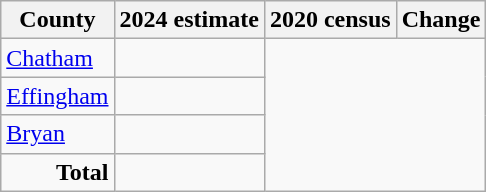<table class="wikitable sortable">
<tr>
<th>County</th>
<th>2024 estimate</th>
<th>2020 census</th>
<th>Change</th>
</tr>
<tr>
<td><a href='#'>Chatham</a></td>
<td></td>
</tr>
<tr>
<td><a href='#'>Effingham</a></td>
<td></td>
</tr>
<tr>
<td><a href='#'>Bryan</a></td>
<td></td>
</tr>
<tr class="sortbottom">
<td align="right"><strong>Total</strong></td>
<td></td>
</tr>
</table>
